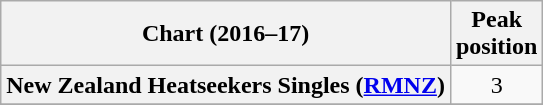<table class="wikitable sortable plainrowheaders" style="text-align:center;">
<tr>
<th>Chart (2016–17)</th>
<th>Peak<br>position</th>
</tr>
<tr>
<th scope="row">New Zealand Heatseekers Singles (<a href='#'>RMNZ</a>)</th>
<td>3</td>
</tr>
<tr>
</tr>
</table>
